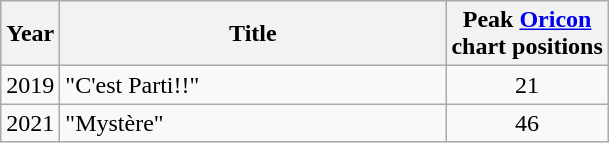<table class="wikitable" border="1">
<tr>
<th rowspan="1">Year</th>
<th rowspan="1" width="250">Title</th>
<th colspan="1">Peak <a href='#'>Oricon</a><br> chart positions<br></th>
</tr>
<tr>
<td>2019</td>
<td>"C'est Parti!!"</td>
<td align="center">21</td>
</tr>
<tr>
<td>2021</td>
<td>"Mystère"</td>
<td align="center">46</td>
</tr>
</table>
